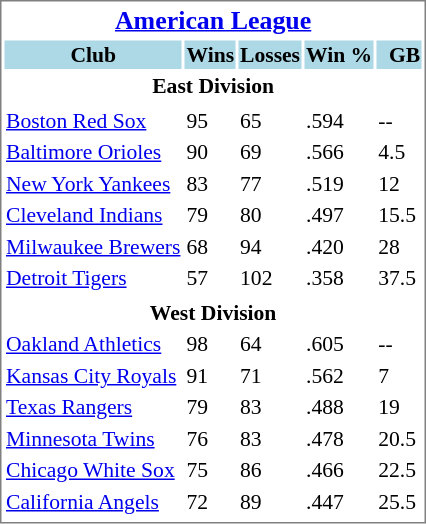<table cellpadding="1" style="width:auto;font-size: 90%; border: 1px solid gray;">
<tr align="center" style="font-size: larger;">
<th colspan=5><a href='#'>American League</a></th>
</tr>
<tr style="background:lightblue;">
<th>Club</th>
<th>Wins</th>
<th>Losses</th>
<th>Win %</th>
<th>  GB</th>
</tr>
<tr align="center" style="vertical-align: middle;" style="background:lightblue;">
<th colspan=5>East Division</th>
</tr>
<tr>
</tr>
<tr>
<td><a href='#'>Boston Red Sox</a></td>
<td>95</td>
<td>65</td>
<td>.594</td>
<td>--</td>
</tr>
<tr>
<td><a href='#'>Baltimore Orioles</a></td>
<td>90</td>
<td>69</td>
<td>.566</td>
<td>4.5</td>
</tr>
<tr>
<td><a href='#'>New York Yankees</a></td>
<td>83</td>
<td>77</td>
<td>.519</td>
<td>12</td>
</tr>
<tr>
<td><a href='#'>Cleveland Indians</a></td>
<td>79</td>
<td>80</td>
<td>.497</td>
<td>15.5</td>
</tr>
<tr>
<td><a href='#'>Milwaukee Brewers</a></td>
<td>68</td>
<td>94</td>
<td>.420</td>
<td>28</td>
</tr>
<tr>
<td><a href='#'>Detroit Tigers</a></td>
<td>57</td>
<td>102</td>
<td>.358</td>
<td>37.5</td>
</tr>
<tr>
</tr>
<tr align="center" style="vertical-align: middle;" style="background:lightblue;">
<th colspan=5>West Division</th>
</tr>
<tr>
<td><a href='#'>Oakland Athletics</a></td>
<td>98</td>
<td>64</td>
<td>.605</td>
<td>--</td>
</tr>
<tr>
<td><a href='#'>Kansas City Royals</a></td>
<td>91</td>
<td>71</td>
<td>.562</td>
<td>7</td>
</tr>
<tr>
<td><a href='#'>Texas Rangers</a></td>
<td>79</td>
<td>83</td>
<td>.488</td>
<td>19</td>
</tr>
<tr>
<td><a href='#'>Minnesota Twins</a></td>
<td>76</td>
<td>83</td>
<td>.478</td>
<td>20.5</td>
</tr>
<tr>
<td><a href='#'>Chicago White Sox</a></td>
<td>75</td>
<td>86</td>
<td>.466</td>
<td>22.5</td>
</tr>
<tr>
<td><a href='#'>California Angels</a></td>
<td>72</td>
<td>89</td>
<td>.447</td>
<td>25.5</td>
</tr>
<tr>
</tr>
</table>
